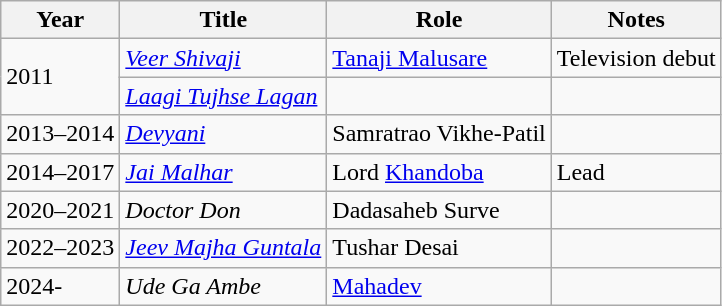<table class="wikitable">
<tr>
<th>Year</th>
<th>Title</th>
<th>Role</th>
<th>Notes</th>
</tr>
<tr>
<td rowspan="2">2011</td>
<td><em><a href='#'>Veer Shivaji</a></em></td>
<td><a href='#'>Tanaji Malusare</a></td>
<td>Television debut</td>
</tr>
<tr>
<td><em><a href='#'>Laagi Tujhse Lagan</a></em></td>
<td></td>
<td></td>
</tr>
<tr>
<td>2013–2014</td>
<td><em><a href='#'>Devyani</a></em></td>
<td>Samratrao Vikhe-Patil</td>
<td></td>
</tr>
<tr>
<td>2014–2017</td>
<td><em><a href='#'>Jai Malhar</a></em></td>
<td>Lord <a href='#'>Khandoba</a></td>
<td>Lead</td>
</tr>
<tr>
<td>2020–2021</td>
<td><em>Doctor Don</em></td>
<td>Dadasaheb Surve</td>
<td></td>
</tr>
<tr>
<td>2022–2023</td>
<td><em><a href='#'>Jeev Majha Guntala</a></em></td>
<td>Tushar Desai</td>
<td></td>
</tr>
<tr>
<td>2024-</td>
<td><em>Ude Ga Ambe</em></td>
<td><a href='#'>Mahadev</a></td>
<td></td>
</tr>
</table>
